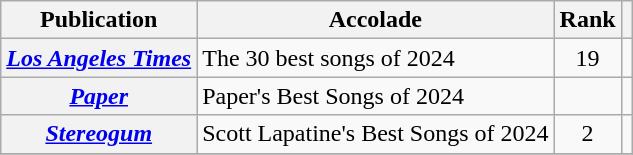<table class="wikitable sortable plainrowheaders">
<tr>
<th scope="col">Publication</th>
<th scope="col">Accolade</th>
<th scope="col">Rank</th>
<th scope="col" class="unsortable"></th>
</tr>
<tr>
<th scope="row"><em><a href='#'>Los Angeles Times</a></em></th>
<td>The 30 best songs of 2024</td>
<td style="text-align: center;">19</td>
<td style="text-align: center;"></td>
</tr>
<tr>
<th scope="row"><em><a href='#'>Paper</a></em></th>
<td>Paper's Best Songs of 2024</td>
<td></td>
<td style="text-align: center;"></td>
</tr>
<tr>
<th scope="row"><em><a href='#'>Stereogum</a></em></th>
<td>Scott Lapatine's Best Songs of 2024</td>
<td style="text-align: center;">2</td>
<td style="text-align: center;"></td>
</tr>
<tr>
</tr>
</table>
